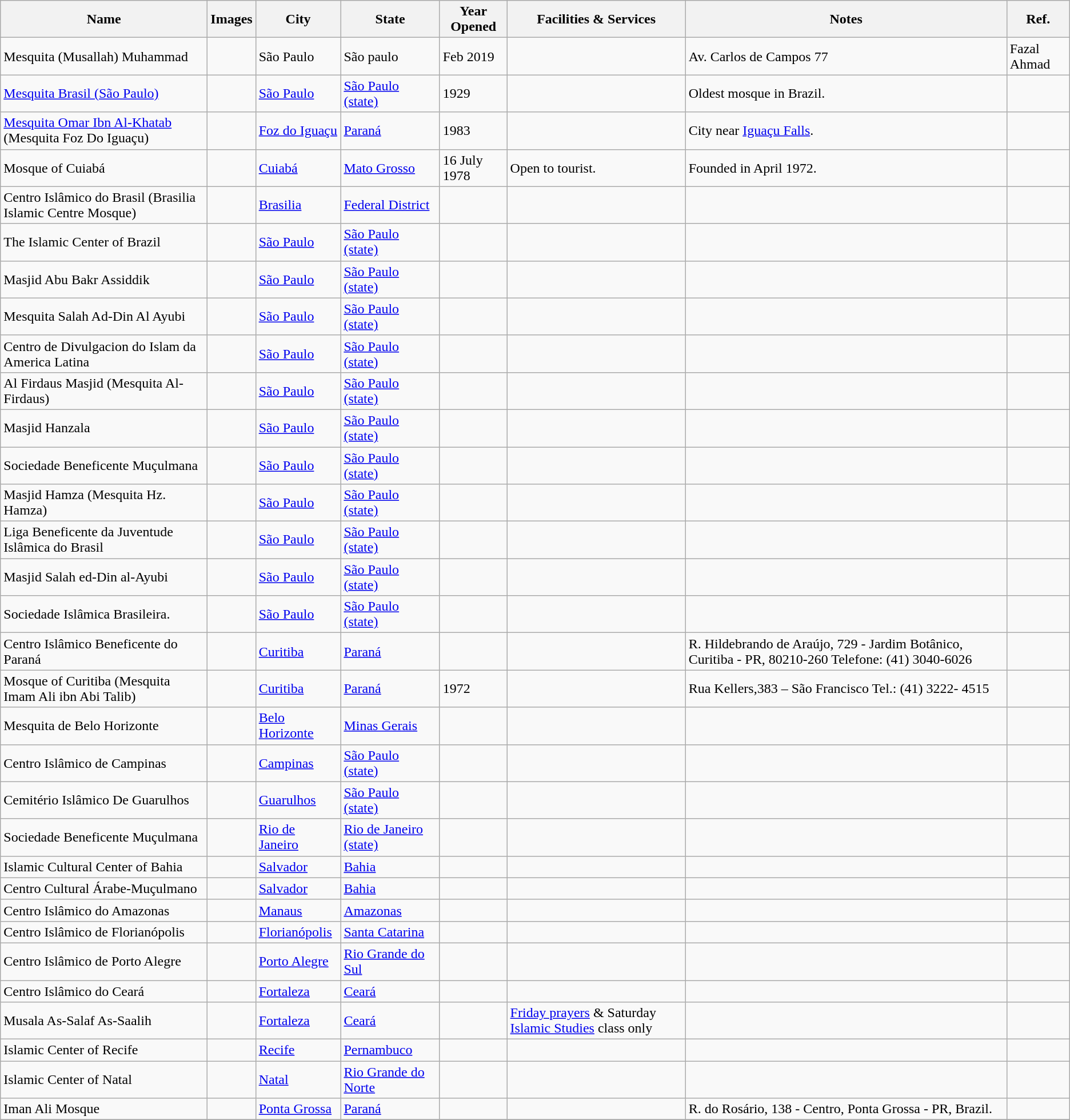<table class="wikitable plainrowheaders sortable" style="text-align:left;">
<tr>
<th>Name</th>
<th class="unsortable">Images</th>
<th>City</th>
<th>State</th>
<th>Year Opened</th>
<th>Facilities & Services</th>
<th class="unsortable">Notes</th>
<th class="unsortable">Ref.</th>
</tr>
<tr>
<td>Mesquita (Musallah) Muhammad</td>
<td></td>
<td>São Paulo</td>
<td>São paulo</td>
<td>Feb 2019</td>
<td></td>
<td>Av. Carlos de Campos 77</td>
<td>Fazal Ahmad</td>
</tr>
<tr>
<td><a href='#'>Mesquita Brasil (São Paulo)</a></td>
<td></td>
<td><a href='#'>São Paulo</a></td>
<td><a href='#'>São Paulo (state)</a></td>
<td>1929</td>
<td></td>
<td>Oldest mosque in Brazil.</td>
<td></td>
</tr>
<tr>
<td><a href='#'>Mesquita Omar Ibn Al-Khatab</a> (Mesquita Foz Do Iguaçu)</td>
<td></td>
<td><a href='#'>Foz do Iguaçu</a></td>
<td><a href='#'>Paraná</a></td>
<td>1983</td>
<td></td>
<td>City near <a href='#'>Iguaçu Falls</a>.</td>
<td></td>
</tr>
<tr>
<td>Mosque of Cuiabá</td>
<td></td>
<td><a href='#'>Cuiabá</a></td>
<td><a href='#'>Mato Grosso</a></td>
<td>16 July 1978</td>
<td>Open to tourist.</td>
<td>Founded in April 1972.</td>
<td></td>
</tr>
<tr>
<td>Centro Islâmico do Brasil (Brasilia Islamic Centre Mosque)</td>
<td></td>
<td><a href='#'>Brasilia</a></td>
<td><a href='#'>Federal District</a></td>
<td></td>
<td></td>
<td></td>
<td></td>
</tr>
<tr>
<td>The Islamic Center of Brazil</td>
<td></td>
<td><a href='#'>São Paulo</a></td>
<td><a href='#'>São Paulo (state)</a></td>
<td></td>
<td></td>
<td></td>
<td></td>
</tr>
<tr>
<td>Masjid Abu Bakr Assiddik</td>
<td></td>
<td><a href='#'>São Paulo</a></td>
<td><a href='#'>São Paulo (state)</a></td>
<td></td>
<td></td>
<td></td>
<td></td>
</tr>
<tr>
<td>Mesquita Salah Ad-Din Al Ayubi</td>
<td></td>
<td><a href='#'>São Paulo</a></td>
<td><a href='#'>São Paulo (state)</a></td>
<td></td>
<td></td>
<td></td>
<td></td>
</tr>
<tr>
<td>Centro de Divulgacion do Islam da America Latina</td>
<td></td>
<td><a href='#'>São Paulo</a></td>
<td><a href='#'>São Paulo (state)</a></td>
<td></td>
<td></td>
<td></td>
<td></td>
</tr>
<tr>
<td>Al Firdaus Masjid (Mesquita Al-Firdaus)</td>
<td></td>
<td><a href='#'>São Paulo</a></td>
<td><a href='#'>São Paulo (state)</a></td>
<td></td>
<td></td>
<td></td>
<td></td>
</tr>
<tr>
<td>Masjid Hanzala</td>
<td></td>
<td><a href='#'>São Paulo</a></td>
<td><a href='#'>São Paulo (state)</a></td>
<td></td>
<td></td>
<td></td>
<td></td>
</tr>
<tr>
<td>Sociedade Beneficente Muçulmana</td>
<td></td>
<td><a href='#'>São Paulo</a></td>
<td><a href='#'>São Paulo (state)</a></td>
<td></td>
<td></td>
<td></td>
<td></td>
</tr>
<tr>
<td>Masjid Hamza (Mesquita Hz. Hamza)</td>
<td></td>
<td><a href='#'>São Paulo</a></td>
<td><a href='#'>São Paulo (state)</a></td>
<td></td>
<td></td>
<td></td>
<td></td>
</tr>
<tr>
<td>Liga Beneficente da Juventude Islâmica  do Brasil</td>
<td></td>
<td><a href='#'>São Paulo</a></td>
<td><a href='#'>São Paulo (state)</a></td>
<td></td>
<td></td>
<td></td>
<td></td>
</tr>
<tr>
<td>Masjid Salah ed-Din al-Ayubi</td>
<td></td>
<td><a href='#'>São Paulo</a></td>
<td><a href='#'>São Paulo (state)</a></td>
<td></td>
<td></td>
<td></td>
<td></td>
</tr>
<tr>
<td>Sociedade Islâmica Brasileira.</td>
<td></td>
<td><a href='#'>São Paulo</a></td>
<td><a href='#'>São Paulo (state)</a></td>
<td></td>
<td></td>
<td></td>
<td></td>
</tr>
<tr>
<td>Centro Islâmico Beneficente do Paraná</td>
<td></td>
<td><a href='#'>Curitiba</a></td>
<td><a href='#'>Paraná</a></td>
<td></td>
<td></td>
<td>R. Hildebrando de Araújo, 729 - Jardim Botânico, Curitiba - PR, 80210-260 Telefone: (41) 3040-6026</td>
<td></td>
</tr>
<tr>
<td>Mosque of Curitiba (Mesquita Imam Ali ibn Abi Talib)</td>
<td></td>
<td><a href='#'>Curitiba</a></td>
<td><a href='#'>Paraná</a></td>
<td>1972</td>
<td></td>
<td>Rua Kellers,383 – São Francisco Tel.: (41) 3222- 4515</td>
<td></td>
</tr>
<tr>
<td>Mesquita de Belo Horizonte</td>
<td></td>
<td><a href='#'>Belo Horizonte</a></td>
<td><a href='#'>Minas Gerais</a></td>
<td></td>
<td></td>
<td></td>
<td></td>
</tr>
<tr>
<td>Centro Islâmico de Campinas</td>
<td></td>
<td><a href='#'>Campinas</a></td>
<td><a href='#'>São Paulo (state)</a></td>
<td></td>
<td></td>
<td></td>
<td></td>
</tr>
<tr>
<td>Cemitério Islâmico De Guarulhos</td>
<td></td>
<td><a href='#'>Guarulhos</a></td>
<td><a href='#'>São Paulo (state)</a></td>
<td></td>
<td></td>
<td></td>
<td></td>
</tr>
<tr>
<td>Sociedade Beneficente Muçulmana</td>
<td></td>
<td><a href='#'>Rio de Janeiro</a></td>
<td><a href='#'>Rio de Janeiro (state)</a></td>
<td></td>
<td></td>
<td></td>
<td></td>
</tr>
<tr>
<td>Islamic Cultural Center of Bahia</td>
<td></td>
<td><a href='#'>Salvador</a></td>
<td><a href='#'>Bahia</a></td>
<td></td>
<td></td>
<td></td>
<td></td>
</tr>
<tr>
<td>Centro Cultural Árabe-Muçulmano</td>
<td></td>
<td><a href='#'>Salvador</a></td>
<td><a href='#'>Bahia</a></td>
<td></td>
<td></td>
<td></td>
<td></td>
</tr>
<tr>
<td>Centro Islâmico do Amazonas</td>
<td></td>
<td><a href='#'>Manaus</a></td>
<td><a href='#'>Amazonas</a></td>
<td></td>
<td></td>
<td></td>
<td></td>
</tr>
<tr>
<td>Centro Islâmico de Florianópolis</td>
<td></td>
<td><a href='#'>Florianópolis</a></td>
<td><a href='#'>Santa Catarina</a></td>
<td></td>
<td></td>
<td></td>
<td></td>
</tr>
<tr>
<td>Centro Islâmico de Porto Alegre</td>
<td></td>
<td><a href='#'>Porto Alegre</a></td>
<td><a href='#'>Rio Grande do Sul</a></td>
<td></td>
<td></td>
<td></td>
<td></td>
</tr>
<tr>
<td>Centro Islâmico do Ceará</td>
<td></td>
<td><a href='#'>Fortaleza</a></td>
<td><a href='#'>Ceará</a></td>
<td></td>
<td></td>
<td></td>
<td></td>
</tr>
<tr>
<td>Musala As-Salaf As-Saalih</td>
<td></td>
<td><a href='#'>Fortaleza</a></td>
<td><a href='#'>Ceará</a></td>
<td></td>
<td><a href='#'>Friday prayers</a> & Saturday <a href='#'>Islamic Studies</a> class only</td>
<td></td>
<td></td>
</tr>
<tr>
<td>Islamic Center of Recife</td>
<td></td>
<td><a href='#'>Recife</a></td>
<td><a href='#'>Pernambuco</a></td>
<td></td>
<td></td>
<td></td>
<td></td>
</tr>
<tr>
<td>Islamic Center of Natal</td>
<td></td>
<td><a href='#'>Natal</a></td>
<td><a href='#'>Rio Grande do Norte</a></td>
<td></td>
<td></td>
<td></td>
<td></td>
</tr>
<tr>
<td>Iman Ali Mosque</td>
<td></td>
<td><a href='#'>Ponta Grossa</a></td>
<td><a href='#'>Paraná</a></td>
<td></td>
<td></td>
<td>R. do Rosário, 138 - Centro, Ponta Grossa - PR, Brazil.</td>
<td></td>
</tr>
<tr>
</tr>
</table>
